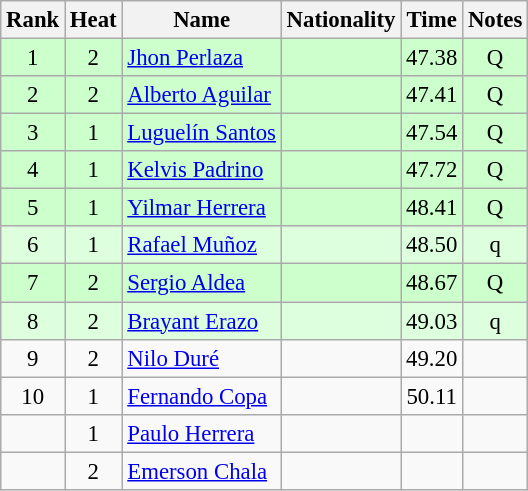<table class="wikitable sortable" style="text-align:center; font-size:95%">
<tr>
<th>Rank</th>
<th>Heat</th>
<th>Name</th>
<th>Nationality</th>
<th>Time</th>
<th>Notes</th>
</tr>
<tr bgcolor=ccffcc>
<td>1</td>
<td>2</td>
<td align=left><a href='#'>Jhon Perlaza</a></td>
<td align=left></td>
<td>47.38</td>
<td>Q</td>
</tr>
<tr bgcolor=ccffcc>
<td>2</td>
<td>2</td>
<td align=left><a href='#'>Alberto Aguilar</a></td>
<td align=left></td>
<td>47.41</td>
<td>Q</td>
</tr>
<tr bgcolor=ccffcc>
<td>3</td>
<td>1</td>
<td align=left><a href='#'>Luguelín Santos</a></td>
<td align=left></td>
<td>47.54</td>
<td>Q</td>
</tr>
<tr bgcolor=ccffcc>
<td>4</td>
<td>1</td>
<td align=left><a href='#'>Kelvis Padrino</a></td>
<td align=left></td>
<td>47.72</td>
<td>Q</td>
</tr>
<tr bgcolor=ccffcc>
<td>5</td>
<td>1</td>
<td align=left><a href='#'>Yilmar Herrera</a></td>
<td align=left></td>
<td>48.41</td>
<td>Q</td>
</tr>
<tr bgcolor=ddffdd>
<td>6</td>
<td>1</td>
<td align=left><a href='#'>Rafael Muñoz</a></td>
<td align=left></td>
<td>48.50</td>
<td>q</td>
</tr>
<tr bgcolor=ccffcc>
<td>7</td>
<td>2</td>
<td align=left><a href='#'>Sergio Aldea</a></td>
<td align=left></td>
<td>48.67</td>
<td>Q</td>
</tr>
<tr bgcolor=ddffdd>
<td>8</td>
<td>2</td>
<td align=left><a href='#'>Brayant Erazo</a></td>
<td align=left></td>
<td>49.03</td>
<td>q</td>
</tr>
<tr>
<td>9</td>
<td>2</td>
<td align=left><a href='#'>Nilo Duré</a></td>
<td align=left></td>
<td>49.20</td>
<td></td>
</tr>
<tr>
<td>10</td>
<td>1</td>
<td align=left><a href='#'>Fernando Copa</a></td>
<td align=left></td>
<td>50.11</td>
<td></td>
</tr>
<tr>
<td></td>
<td>1</td>
<td align=left><a href='#'>Paulo Herrera</a></td>
<td align=left></td>
<td></td>
<td></td>
</tr>
<tr>
<td></td>
<td>2</td>
<td align=left><a href='#'>Emerson Chala</a></td>
<td align=left></td>
<td></td>
<td></td>
</tr>
</table>
